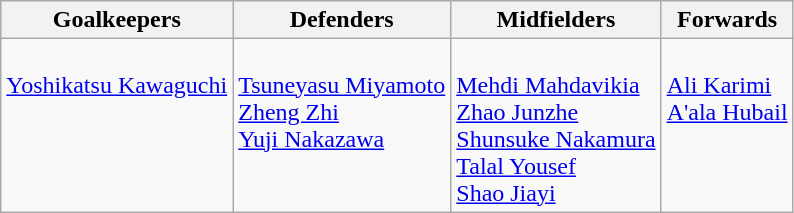<table class="wikitable">
<tr>
<th>Goalkeepers</th>
<th>Defenders</th>
<th>Midfielders</th>
<th>Forwards</th>
</tr>
<tr>
<td valign=top><br> <a href='#'>Yoshikatsu Kawaguchi</a></td>
<td valign=top><br> <a href='#'>Tsuneyasu Miyamoto</a> <br>
 <a href='#'>Zheng Zhi</a> <br>
 <a href='#'>Yuji Nakazawa</a> <br></td>
<td valign=top><br> <a href='#'>Mehdi Mahdavikia</a> <br>
 <a href='#'>Zhao Junzhe</a> <br>
 <a href='#'>Shunsuke Nakamura</a> <br>
 <a href='#'>Talal Yousef</a> <br>
 <a href='#'>Shao Jiayi</a></td>
<td valign=top><br> <a href='#'>Ali Karimi</a> <br>
 <a href='#'>A'ala Hubail</a></td>
</tr>
</table>
